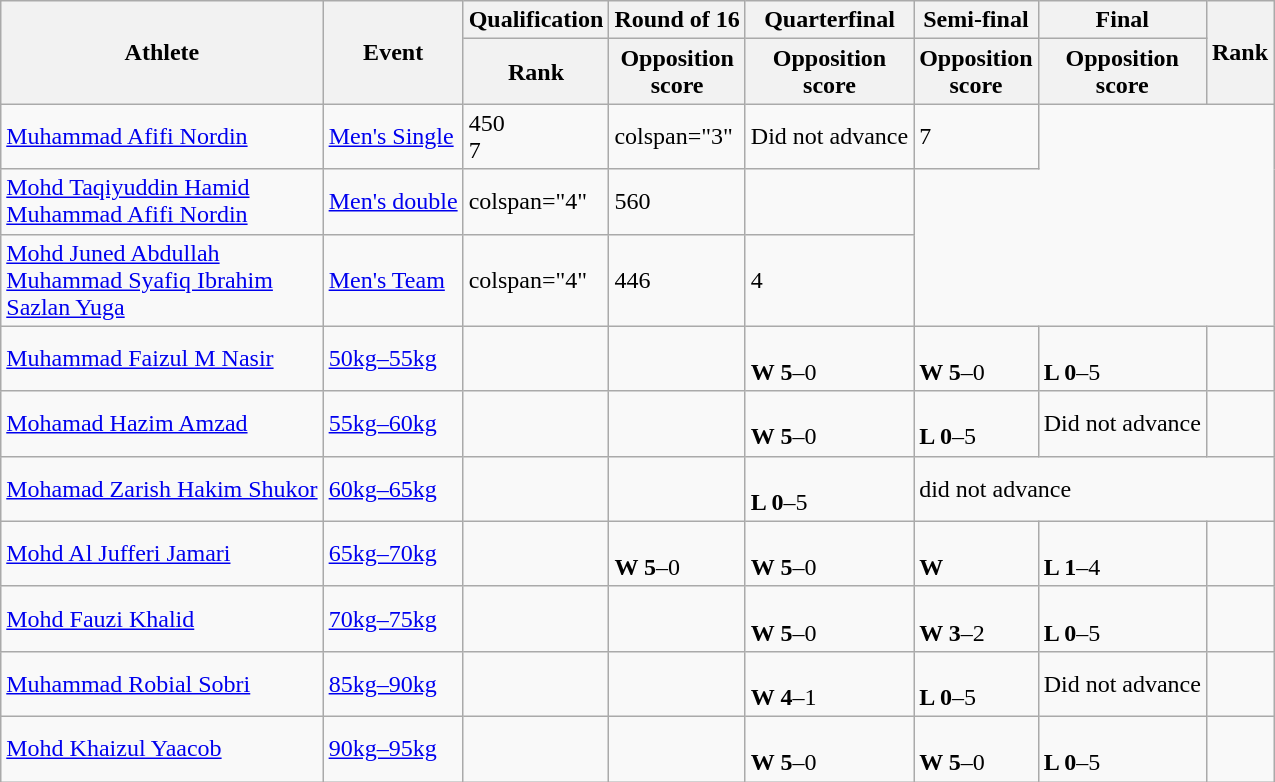<table class="wikitable">
<tr>
<th rowspan="2">Athlete</th>
<th rowspan="2">Event</th>
<th>Qualification</th>
<th>Round of 16</th>
<th>Quarterfinal</th>
<th>Semi-final</th>
<th>Final</th>
<th rowspan="2">Rank</th>
</tr>
<tr>
<th>Rank</th>
<th>Opposition<br> score</th>
<th>Opposition<br> score</th>
<th>Opposition<br> score</th>
<th>Opposition<br> score</th>
</tr>
<tr>
<td><a href='#'>Muhammad Afifi Nordin</a></td>
<td><a href='#'>Men's Single</a></td>
<td>450<br>7</td>
<td>colspan="3" </td>
<td>Did not advance</td>
<td>7</td>
</tr>
<tr>
<td><a href='#'>Mohd Taqiyuddin Hamid</a><br><a href='#'>Muhammad Afifi Nordin</a></td>
<td><a href='#'>Men's double</a></td>
<td>colspan="4" </td>
<td>560</td>
<td></td>
</tr>
<tr>
<td><a href='#'>Mohd Juned Abdullah</a><br><a href='#'>Muhammad Syafiq Ibrahim</a><br><a href='#'>Sazlan Yuga</a></td>
<td><a href='#'>Men's Team</a></td>
<td>colspan="4" </td>
<td>446</td>
<td>4</td>
</tr>
<tr>
<td><a href='#'>Muhammad Faizul M Nasir</a></td>
<td><a href='#'>50kg–55kg</a></td>
<td></td>
<td></td>
<td><br><strong>W 5</strong>–0</td>
<td><br><strong>W 5</strong>–0</td>
<td><br><strong>L 0</strong>–5</td>
<td></td>
</tr>
<tr>
<td><a href='#'>Mohamad Hazim Amzad</a></td>
<td><a href='#'>55kg–60kg</a></td>
<td></td>
<td></td>
<td><br><strong>W 5</strong>–0</td>
<td><br><strong>L 0</strong>–5</td>
<td>Did not advance</td>
<td></td>
</tr>
<tr>
<td><a href='#'>Mohamad Zarish Hakim Shukor</a></td>
<td><a href='#'>60kg–65kg</a></td>
<td></td>
<td></td>
<td><br><strong>L 0</strong>–5</td>
<td colspan="3">did not advance</td>
</tr>
<tr>
<td><a href='#'>Mohd Al Jufferi Jamari</a></td>
<td><a href='#'>65kg–70kg</a></td>
<td></td>
<td><br><strong>W 5</strong>–0</td>
<td><br><strong>W 5</strong>–0</td>
<td><br><strong>W</strong> </td>
<td><br><strong>L 1</strong>–4</td>
<td></td>
</tr>
<tr>
<td><a href='#'>Mohd Fauzi Khalid</a></td>
<td><a href='#'>70kg–75kg</a></td>
<td></td>
<td></td>
<td><br><strong>W 5</strong>–0</td>
<td><br><strong>W 3</strong>–2</td>
<td><br><strong>L 0</strong>–5</td>
<td></td>
</tr>
<tr>
<td><a href='#'>Muhammad Robial Sobri</a></td>
<td><a href='#'>85kg–90kg</a></td>
<td></td>
<td></td>
<td><br><strong>W 4</strong>–1</td>
<td><br><strong>L 0</strong>–5</td>
<td>Did not advance</td>
<td></td>
</tr>
<tr>
<td><a href='#'>Mohd Khaizul Yaacob</a></td>
<td><a href='#'>90kg–95kg</a></td>
<td></td>
<td></td>
<td><br><strong>W 5</strong>–0</td>
<td><br><strong>W 5</strong>–0</td>
<td><br><strong>L 0</strong>–5</td>
<td></td>
</tr>
</table>
